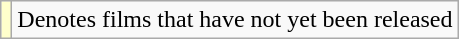<table class="wikitable">
<tr>
<td style="background:#ffc"></td>
<td>Denotes films that have not yet been released</td>
</tr>
</table>
